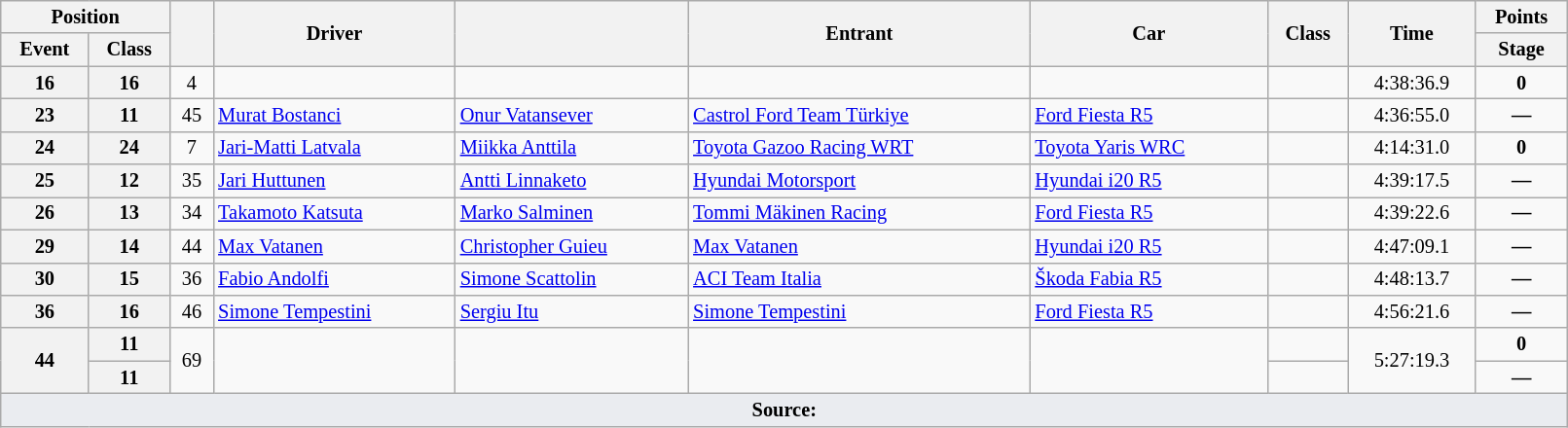<table class="wikitable" width=85% style="font-size: 85%;">
<tr>
<th colspan="2">Position</th>
<th rowspan="2"></th>
<th rowspan="2">Driver</th>
<th rowspan="2"></th>
<th rowspan="2">Entrant</th>
<th rowspan="2">Car</th>
<th rowspan="2">Class</th>
<th rowspan="2">Time</th>
<th>Points</th>
</tr>
<tr>
<th>Event</th>
<th>Class</th>
<th>Stage</th>
</tr>
<tr>
<th>16</th>
<th>16</th>
<td align="center">4</td>
<td></td>
<td></td>
<td></td>
<td></td>
<td align="center"></td>
<td align="center">4:38:36.9</td>
<td align="center"><strong>0</strong></td>
</tr>
<tr>
<th>23</th>
<th>11</th>
<td align="center">45</td>
<td> <a href='#'>Murat Bostanci</a></td>
<td> <a href='#'>Onur Vatansever</a></td>
<td> <a href='#'>Castrol Ford Team Türkiye</a></td>
<td><a href='#'>Ford Fiesta R5</a></td>
<td align="center"></td>
<td align="center">4:36:55.0</td>
<td align="center"><strong>—</strong></td>
</tr>
<tr>
<th>24</th>
<th>24</th>
<td align="center">7</td>
<td> <a href='#'>Jari-Matti Latvala</a></td>
<td> <a href='#'>Miikka Anttila</a></td>
<td> <a href='#'>Toyota Gazoo Racing WRT</a></td>
<td><a href='#'>Toyota Yaris WRC</a></td>
<td align="center"></td>
<td align="center">4:14:31.0</td>
<td align="center"><strong>0</strong></td>
</tr>
<tr>
<th>25</th>
<th>12</th>
<td align="center">35</td>
<td> <a href='#'>Jari Huttunen</a></td>
<td> <a href='#'>Antti Linnaketo</a></td>
<td> <a href='#'>Hyundai Motorsport</a></td>
<td><a href='#'>Hyundai i20 R5</a></td>
<td align="center"></td>
<td align="center">4:39:17.5</td>
<td align="center"><strong>—</strong></td>
</tr>
<tr>
<th>26</th>
<th>13</th>
<td align="center">34</td>
<td> <a href='#'>Takamoto Katsuta</a></td>
<td> <a href='#'>Marko Salminen</a></td>
<td> <a href='#'>Tommi Mäkinen Racing</a></td>
<td><a href='#'>Ford Fiesta R5</a></td>
<td align="center"></td>
<td align="center">4:39:22.6</td>
<td align="center"><strong>—</strong></td>
</tr>
<tr>
<th>29</th>
<th>14</th>
<td align="center">44</td>
<td> <a href='#'>Max Vatanen</a></td>
<td> <a href='#'>Christopher Guieu</a></td>
<td> <a href='#'>Max Vatanen</a></td>
<td><a href='#'>Hyundai i20 R5</a></td>
<td align="center"></td>
<td align="center">4:47:09.1</td>
<td align="center"><strong>—</strong></td>
</tr>
<tr>
<th>30</th>
<th>15</th>
<td align="center">36</td>
<td> <a href='#'>Fabio Andolfi</a></td>
<td> <a href='#'>Simone Scattolin</a></td>
<td> <a href='#'>ACI Team Italia</a></td>
<td><a href='#'>Škoda Fabia R5</a></td>
<td align="center"></td>
<td align="center">4:48:13.7</td>
<td align="center"><strong>—</strong></td>
</tr>
<tr>
<th>36</th>
<th>16</th>
<td align="center">46</td>
<td> <a href='#'>Simone Tempestini</a></td>
<td> <a href='#'>Sergiu Itu</a></td>
<td> <a href='#'>Simone Tempestini</a></td>
<td><a href='#'>Ford Fiesta R5</a></td>
<td align="center"></td>
<td align="center">4:56:21.6</td>
<td align="center"><strong>—</strong></td>
</tr>
<tr>
<th rowspan="2">44</th>
<th>11</th>
<td rowspan="2" align="center">69</td>
<td rowspan="2"></td>
<td rowspan="2"></td>
<td rowspan="2"></td>
<td rowspan="2"></td>
<td align="center"></td>
<td rowspan="2" align="center">5:27:19.3</td>
<td align="center"><strong>0</strong></td>
</tr>
<tr>
<th>11</th>
<td align="center"></td>
<td align="center"><strong>—</strong></td>
</tr>
<tr>
<td style="background-color:#EAECF0; text-align:center" colspan="11"><strong>Source:</strong></td>
</tr>
</table>
